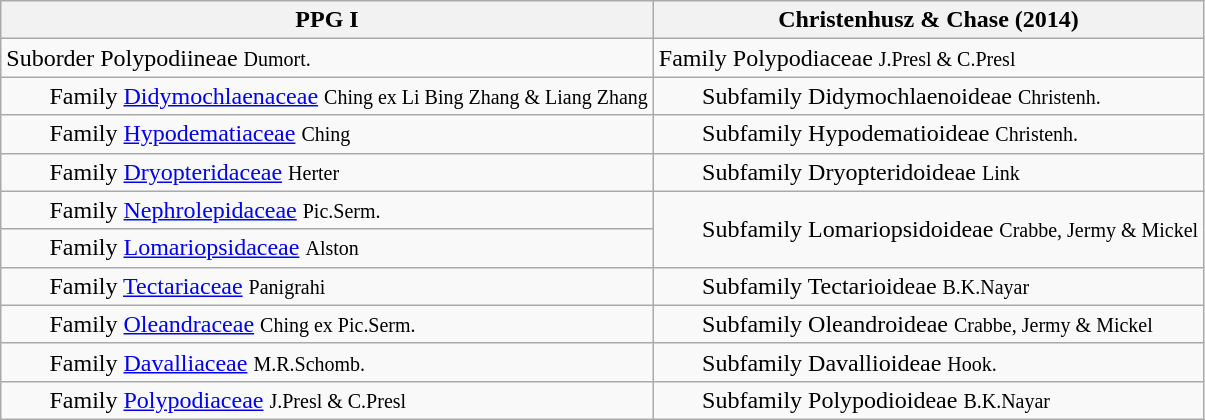<table class="wikitable">
<tr>
<th>PPG I</th>
<th>Christenhusz & Chase (2014)</th>
</tr>
<tr>
<td>Suborder Polypodiineae <small>Dumort.</small></td>
<td>Family Polypodiaceae <small>J.Presl & C.Presl</small></td>
</tr>
<tr>
<td style="padding-left: 2em;">Family <a href='#'>Didymochlaenaceae</a> <small>Ching ex Li Bing Zhang & Liang Zhang</small></td>
<td style="padding-left: 2em;">Subfamily Didymochlaenoideae <small>Christenh.</small></td>
</tr>
<tr>
<td style="padding-left: 2em;">Family <a href='#'>Hypodematiaceae</a> <small>Ching</small></td>
<td style="padding-left: 2em;">Subfamily Hypodematioideae <small>Christenh.</small></td>
</tr>
<tr>
<td style="padding-left: 2em;">Family <a href='#'>Dryopteridaceae</a> <small>Herter</small></td>
<td style="padding-left: 2em;">Subfamily Dryopteridoideae <small>Link</small></td>
</tr>
<tr>
<td style="padding-left: 2em;">Family <a href='#'>Nephrolepidaceae</a> <small>Pic.Serm.</small></td>
<td rowspan="2" style="padding-left: 2em;">Subfamily Lomariopsidoideae <small>Crabbe, Jermy & Mickel</small></td>
</tr>
<tr>
<td style="padding-left: 2em;">Family <a href='#'>Lomariopsidaceae</a> <small>Alston</small></td>
</tr>
<tr>
<td style="padding-left: 2em;">Family <a href='#'>Tectariaceae</a> <small>Panigrahi</small></td>
<td style="padding-left: 2em;">Subfamily Tectarioideae <small>B.K.Nayar</small></td>
</tr>
<tr>
<td style="padding-left: 2em;">Family <a href='#'>Oleandraceae</a> <small>Ching ex Pic.Serm.</small></td>
<td style="padding-left: 2em;">Subfamily Oleandroideae <small>Crabbe, Jermy & Mickel</small></td>
</tr>
<tr>
<td style="padding-left: 2em;">Family <a href='#'>Davalliaceae</a> <small>M.R.Schomb.</small></td>
<td style="padding-left: 2em;">Subfamily Davallioideae <small>Hook.</small></td>
</tr>
<tr>
<td style="padding-left: 2em;">Family <a href='#'>Polypodiaceae</a> <small>J.Presl & C.Presl</small></td>
<td style="padding-left: 2em;">Subfamily Polypodioideae <small>B.K.Nayar</small></td>
</tr>
</table>
